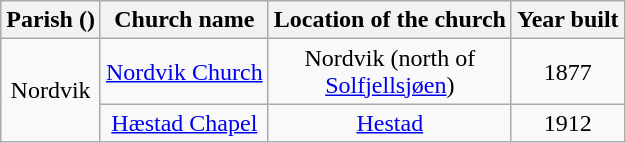<table class="wikitable" style="text-align:center">
<tr>
<th>Parish ()</th>
<th>Church name</th>
<th>Location of the church</th>
<th>Year built</th>
</tr>
<tr>
<td rowspan="2">Nordvik</td>
<td><a href='#'>Nordvik Church</a></td>
<td>Nordvik (north of<br><a href='#'>Solfjellsjøen</a>)</td>
<td>1877</td>
</tr>
<tr>
<td><a href='#'>Hæstad Chapel</a></td>
<td><a href='#'>Hestad</a></td>
<td>1912</td>
</tr>
</table>
